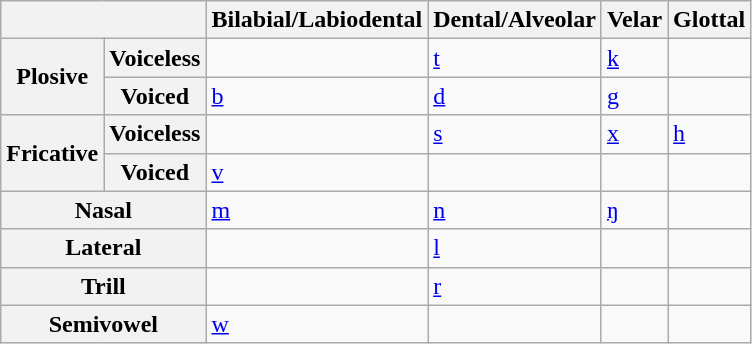<table class="wikitable">
<tr>
<th colspan="2"></th>
<th>Bilabial/Labiodental</th>
<th>Dental/Alveolar</th>
<th>Velar</th>
<th>Glottal</th>
</tr>
<tr>
<th rowspan="2">Plosive</th>
<th>Voiceless</th>
<td></td>
<td><a href='#'>t</a></td>
<td><a href='#'>k</a></td>
<td></td>
</tr>
<tr>
<th>Voiced</th>
<td><a href='#'>b</a></td>
<td><a href='#'>d</a></td>
<td><a href='#'>g</a></td>
<td></td>
</tr>
<tr>
<th rowspan="2">Fricative</th>
<th>Voiceless</th>
<td></td>
<td><a href='#'>s</a></td>
<td><a href='#'>x</a></td>
<td><a href='#'>h</a></td>
</tr>
<tr>
<th>Voiced</th>
<td><a href='#'>v</a></td>
<td></td>
<td></td>
<td></td>
</tr>
<tr>
<th colspan="2">Nasal</th>
<td><a href='#'>m</a></td>
<td><a href='#'>n</a></td>
<td><a href='#'>ŋ</a></td>
<td></td>
</tr>
<tr>
<th colspan="2">Lateral</th>
<td></td>
<td><a href='#'>l</a></td>
<td></td>
<td></td>
</tr>
<tr>
<th colspan="2">Trill</th>
<td></td>
<td><a href='#'>r</a></td>
<td></td>
<td></td>
</tr>
<tr>
<th colspan="2">Semivowel</th>
<td><a href='#'>w</a></td>
<td></td>
<td></td>
<td></td>
</tr>
</table>
